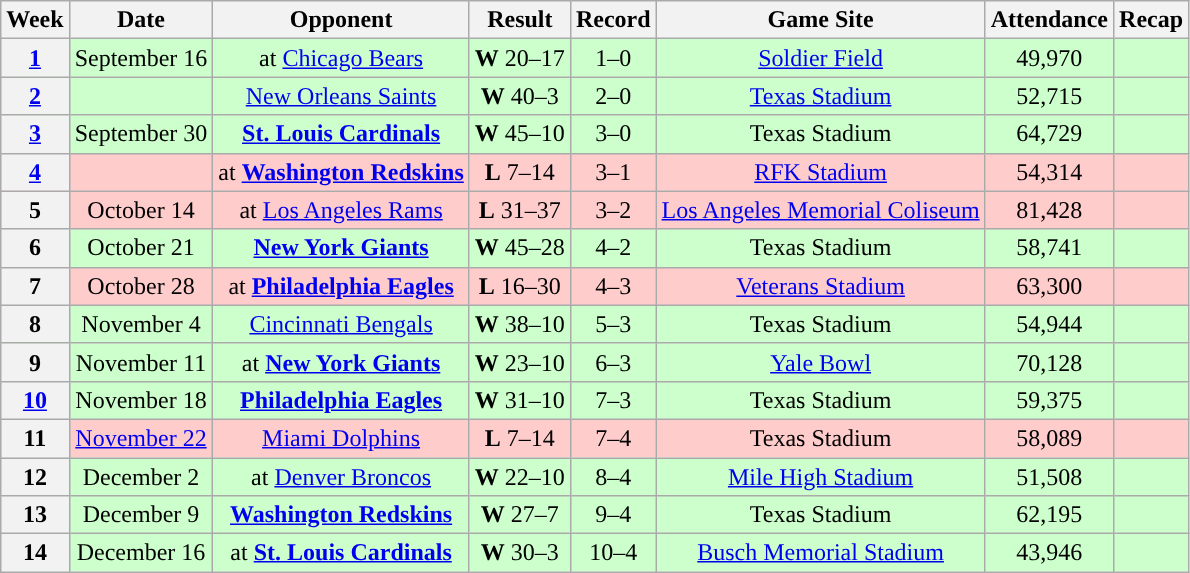<table class="wikitable" style="text-align:center">
<tr>
<th>Week</th>
<th>Date</th>
<th>Opponent</th>
<th>Result</th>
<th>Record</th>
<th>Game Site</th>
<th>Attendance</th>
<th>Recap</th>
</tr>
<tr style="background: #cfc">
<th><a href='#'>1</a></th>
<td>September 16</td>
<td>at <a href='#'>Chicago Bears</a></td>
<td><strong>W</strong> 20–17</td>
<td>1–0</td>
<td><a href='#'>Soldier Field</a></td>
<td>49,970</td>
<td></td>
</tr>
<tr style="background: #cfc">
<th><a href='#'>2</a></th>
<td></td>
<td><a href='#'>New Orleans Saints</a></td>
<td><strong>W</strong> 40–3</td>
<td>2–0</td>
<td><a href='#'>Texas Stadium</a></td>
<td>52,715</td>
<td></td>
</tr>
<tr style="background: #cfc">
<th><a href='#'>3</a></th>
<td>September 30</td>
<td><strong><a href='#'>St. Louis Cardinals</a></strong></td>
<td><strong>W</strong> 45–10</td>
<td>3–0</td>
<td>Texas Stadium</td>
<td>64,729</td>
<td></td>
</tr>
<tr style="background: #fcc">
<th><a href='#'>4</a></th>
<td></td>
<td>at <strong><a href='#'>Washington Redskins</a></strong></td>
<td><strong>L</strong> 7–14</td>
<td>3–1</td>
<td><a href='#'>RFK Stadium</a></td>
<td>54,314</td>
<td></td>
</tr>
<tr style="background: #fcc">
<th>5</th>
<td>October 14</td>
<td>at <a href='#'>Los Angeles Rams</a></td>
<td><strong>L</strong> 31–37</td>
<td>3–2</td>
<td><a href='#'>Los Angeles Memorial Coliseum</a></td>
<td>81,428</td>
<td></td>
</tr>
<tr style="background: #cfc">
<th>6</th>
<td>October 21</td>
<td><strong><a href='#'>New York Giants</a></strong></td>
<td><strong>W</strong> 45–28</td>
<td>4–2</td>
<td>Texas Stadium</td>
<td>58,741</td>
<td></td>
</tr>
<tr style="background: #fcc">
<th>7</th>
<td>October 28</td>
<td>at <strong><a href='#'>Philadelphia Eagles</a></strong></td>
<td><strong>L</strong> 16–30</td>
<td>4–3</td>
<td><a href='#'>Veterans Stadium</a></td>
<td>63,300</td>
<td></td>
</tr>
<tr style="background: #cfc">
<th>8</th>
<td>November 4</td>
<td><a href='#'>Cincinnati Bengals</a></td>
<td><strong>W</strong> 38–10</td>
<td>5–3</td>
<td>Texas Stadium</td>
<td>54,944</td>
<td></td>
</tr>
<tr style="background: #cfc">
<th>9</th>
<td>November 11</td>
<td>at <strong><a href='#'>New York Giants</a></strong></td>
<td><strong>W</strong> 23–10</td>
<td>6–3</td>
<td><a href='#'>Yale Bowl</a></td>
<td>70,128</td>
<td></td>
</tr>
<tr style="background: #cfc">
<th><a href='#'>10</a></th>
<td>November 18</td>
<td><strong><a href='#'>Philadelphia Eagles</a></strong></td>
<td><strong>W</strong> 31–10</td>
<td>7–3</td>
<td>Texas Stadium</td>
<td>59,375</td>
<td></td>
</tr>
<tr style="background: #fcc">
<th>11</th>
<td><a href='#'>November 22</a></td>
<td><a href='#'>Miami Dolphins</a></td>
<td><strong>L</strong> 7–14</td>
<td>7–4</td>
<td>Texas Stadium</td>
<td>58,089</td>
<td></td>
</tr>
<tr style="background: #cfc">
<th>12</th>
<td>December 2</td>
<td>at <a href='#'>Denver Broncos</a></td>
<td><strong>W</strong> 22–10</td>
<td>8–4</td>
<td><a href='#'>Mile High Stadium</a></td>
<td>51,508</td>
<td></td>
</tr>
<tr style="background: #cfc">
<th>13</th>
<td>December 9</td>
<td><strong><a href='#'>Washington Redskins</a></strong></td>
<td><strong>W</strong> 27–7</td>
<td>9–4</td>
<td>Texas Stadium</td>
<td>62,195</td>
<td></td>
</tr>
<tr style="background: #cfc">
<th>14</th>
<td>December 16</td>
<td>at <strong><a href='#'>St. Louis Cardinals</a></strong></td>
<td><strong>W</strong> 30–3</td>
<td>10–4</td>
<td><a href='#'>Busch Memorial Stadium</a></td>
<td>43,946</td>
<td></td>
</tr>
</table>
